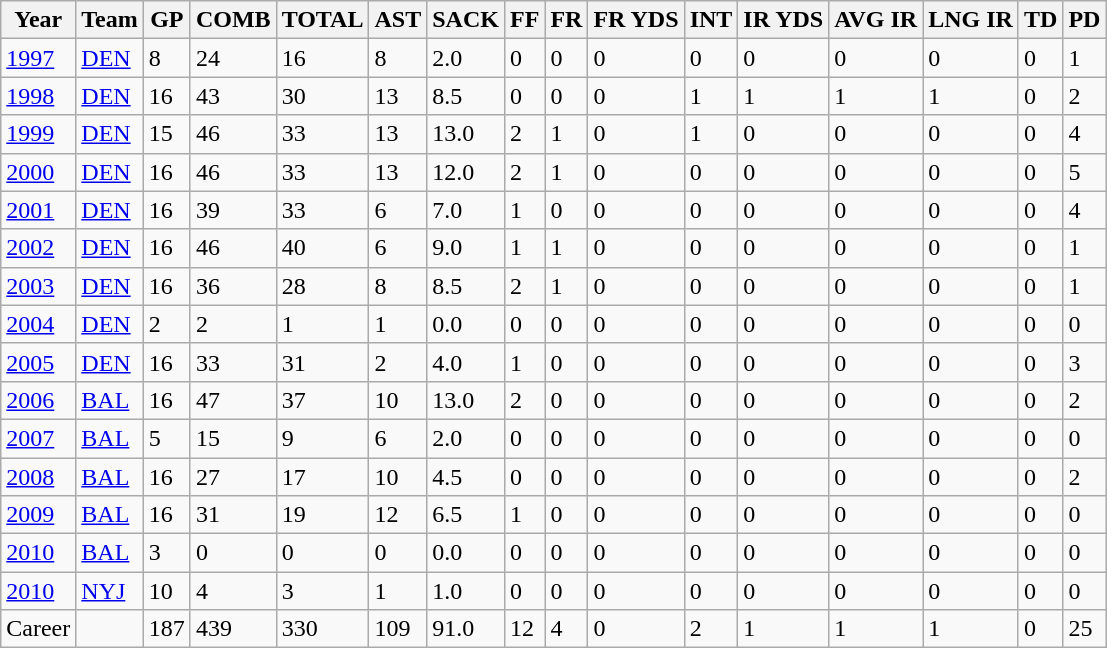<table class="wikitable">
<tr>
<th>Year</th>
<th>Team</th>
<th>GP</th>
<th>COMB</th>
<th>TOTAL</th>
<th>AST</th>
<th>SACK</th>
<th>FF</th>
<th>FR</th>
<th>FR YDS</th>
<th>INT</th>
<th>IR YDS</th>
<th>AVG IR</th>
<th>LNG IR</th>
<th>TD</th>
<th>PD</th>
</tr>
<tr>
<td><a href='#'>1997</a></td>
<td><a href='#'>DEN</a></td>
<td>8</td>
<td>24</td>
<td>16</td>
<td>8</td>
<td>2.0</td>
<td>0</td>
<td>0</td>
<td>0</td>
<td>0</td>
<td>0</td>
<td>0</td>
<td>0</td>
<td>0</td>
<td>1</td>
</tr>
<tr>
<td><a href='#'>1998</a></td>
<td><a href='#'>DEN</a></td>
<td>16</td>
<td>43</td>
<td>30</td>
<td>13</td>
<td>8.5</td>
<td>0</td>
<td>0</td>
<td>0</td>
<td>1</td>
<td>1</td>
<td>1</td>
<td>1</td>
<td>0</td>
<td>2</td>
</tr>
<tr>
<td><a href='#'>1999</a></td>
<td><a href='#'>DEN</a></td>
<td>15</td>
<td>46</td>
<td>33</td>
<td>13</td>
<td>13.0</td>
<td>2</td>
<td>1</td>
<td>0</td>
<td>1</td>
<td>0</td>
<td>0</td>
<td>0</td>
<td>0</td>
<td>4</td>
</tr>
<tr>
<td><a href='#'>2000</a></td>
<td><a href='#'>DEN</a></td>
<td>16</td>
<td>46</td>
<td>33</td>
<td>13</td>
<td>12.0</td>
<td>2</td>
<td>1</td>
<td>0</td>
<td>0</td>
<td>0</td>
<td>0</td>
<td>0</td>
<td>0</td>
<td>5</td>
</tr>
<tr>
<td><a href='#'>2001</a></td>
<td><a href='#'>DEN</a></td>
<td>16</td>
<td>39</td>
<td>33</td>
<td>6</td>
<td>7.0</td>
<td>1</td>
<td>0</td>
<td>0</td>
<td>0</td>
<td>0</td>
<td>0</td>
<td>0</td>
<td>0</td>
<td>4</td>
</tr>
<tr>
<td><a href='#'>2002</a></td>
<td><a href='#'>DEN</a></td>
<td>16</td>
<td>46</td>
<td>40</td>
<td>6</td>
<td>9.0</td>
<td>1</td>
<td>1</td>
<td>0</td>
<td>0</td>
<td>0</td>
<td>0</td>
<td>0</td>
<td>0</td>
<td>1</td>
</tr>
<tr>
<td><a href='#'>2003</a></td>
<td><a href='#'>DEN</a></td>
<td>16</td>
<td>36</td>
<td>28</td>
<td>8</td>
<td>8.5</td>
<td>2</td>
<td>1</td>
<td>0</td>
<td>0</td>
<td>0</td>
<td>0</td>
<td>0</td>
<td>0</td>
<td>1</td>
</tr>
<tr>
<td><a href='#'>2004</a></td>
<td><a href='#'>DEN</a></td>
<td>2</td>
<td>2</td>
<td>1</td>
<td>1</td>
<td>0.0</td>
<td>0</td>
<td>0</td>
<td>0</td>
<td>0</td>
<td>0</td>
<td>0</td>
<td>0</td>
<td>0</td>
<td>0</td>
</tr>
<tr>
<td><a href='#'>2005</a></td>
<td><a href='#'>DEN</a></td>
<td>16</td>
<td>33</td>
<td>31</td>
<td>2</td>
<td>4.0</td>
<td>1</td>
<td>0</td>
<td>0</td>
<td>0</td>
<td>0</td>
<td>0</td>
<td>0</td>
<td>0</td>
<td>3</td>
</tr>
<tr>
<td><a href='#'>2006</a></td>
<td><a href='#'>BAL</a></td>
<td>16</td>
<td>47</td>
<td>37</td>
<td>10</td>
<td>13.0</td>
<td>2</td>
<td>0</td>
<td>0</td>
<td>0</td>
<td>0</td>
<td>0</td>
<td>0</td>
<td>0</td>
<td>2</td>
</tr>
<tr>
<td><a href='#'>2007</a></td>
<td><a href='#'>BAL</a></td>
<td>5</td>
<td>15</td>
<td>9</td>
<td>6</td>
<td>2.0</td>
<td>0</td>
<td>0</td>
<td>0</td>
<td>0</td>
<td>0</td>
<td>0</td>
<td>0</td>
<td>0</td>
<td>0</td>
</tr>
<tr>
<td><a href='#'>2008</a></td>
<td><a href='#'>BAL</a></td>
<td>16</td>
<td>27</td>
<td>17</td>
<td>10</td>
<td>4.5</td>
<td>0</td>
<td>0</td>
<td>0</td>
<td>0</td>
<td>0</td>
<td>0</td>
<td>0</td>
<td>0</td>
<td>2</td>
</tr>
<tr>
<td><a href='#'>2009</a></td>
<td><a href='#'>BAL</a></td>
<td>16</td>
<td>31</td>
<td>19</td>
<td>12</td>
<td>6.5</td>
<td>1</td>
<td>0</td>
<td>0</td>
<td>0</td>
<td>0</td>
<td>0</td>
<td>0</td>
<td>0</td>
<td>0</td>
</tr>
<tr>
<td><a href='#'>2010</a></td>
<td><a href='#'>BAL</a></td>
<td>3</td>
<td>0</td>
<td>0</td>
<td>0</td>
<td>0.0</td>
<td>0</td>
<td>0</td>
<td>0</td>
<td>0</td>
<td>0</td>
<td>0</td>
<td>0</td>
<td>0</td>
<td>0</td>
</tr>
<tr>
<td><a href='#'>2010</a></td>
<td><a href='#'>NYJ</a></td>
<td>10</td>
<td>4</td>
<td>3</td>
<td>1</td>
<td>1.0</td>
<td>0</td>
<td>0</td>
<td>0</td>
<td>0</td>
<td>0</td>
<td>0</td>
<td>0</td>
<td>0</td>
<td>0</td>
</tr>
<tr>
<td>Career</td>
<td></td>
<td>187</td>
<td>439</td>
<td>330</td>
<td>109</td>
<td>91.0</td>
<td>12</td>
<td>4</td>
<td>0</td>
<td>2</td>
<td>1</td>
<td>1</td>
<td>1</td>
<td>0</td>
<td>25</td>
</tr>
</table>
